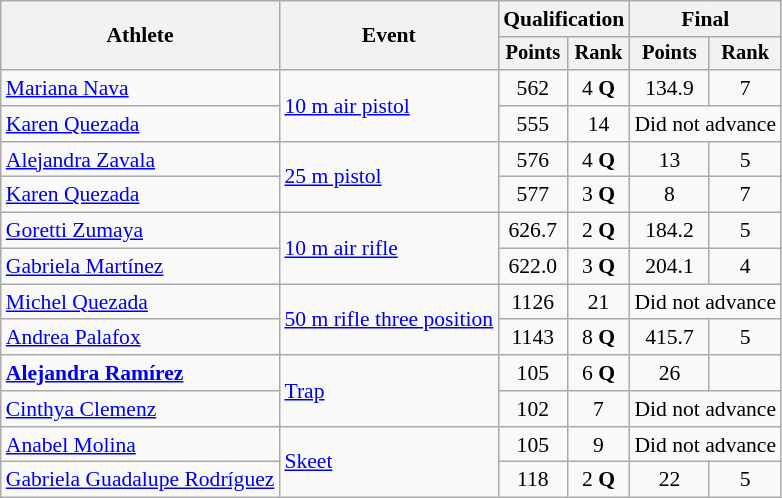<table class=wikitable style=font-size:90%;text-align:center>
<tr>
<th rowspan=2>Athlete</th>
<th rowspan=2>Event</th>
<th colspan=2>Qualification</th>
<th colspan=2>Final</th>
</tr>
<tr style=font-size:95%>
<th>Points</th>
<th>Rank</th>
<th>Points</th>
<th>Rank</th>
</tr>
<tr>
<td align=left><a href='#'>Mariana Nava</a></td>
<td align=left rowspan=2><a href='#'>10 m air pistol</a></td>
<td>562</td>
<td>4 <strong>Q</strong></td>
<td>134.9</td>
<td>7</td>
</tr>
<tr>
<td align=left><a href='#'>Karen Quezada</a></td>
<td>555</td>
<td>14</td>
<td colspan=2>Did not advance</td>
</tr>
<tr>
<td align=left><a href='#'>Alejandra Zavala</a></td>
<td align=left rowspan=2><a href='#'>25 m pistol</a></td>
<td>576</td>
<td>4 <strong>Q</strong></td>
<td>13</td>
<td>5</td>
</tr>
<tr>
<td align=left><a href='#'>Karen Quezada</a></td>
<td>577</td>
<td>3 <strong>Q</strong></td>
<td>8</td>
<td>7</td>
</tr>
<tr>
<td align=left><a href='#'>Goretti Zumaya</a></td>
<td align=left rowspan=2><a href='#'>10 m air rifle</a></td>
<td>626.7</td>
<td>2 <strong>Q</strong></td>
<td>184.2</td>
<td>5</td>
</tr>
<tr>
<td align=left><a href='#'>Gabriela Martínez</a></td>
<td>622.0</td>
<td>3 <strong>Q</strong></td>
<td>204.1</td>
<td>4</td>
</tr>
<tr>
<td align=left><a href='#'>Michel Quezada</a></td>
<td align=left rowspan=2><a href='#'>50 m rifle three position</a></td>
<td>1126</td>
<td>21</td>
<td colspan=2>Did not advance</td>
</tr>
<tr>
<td align=left><a href='#'>Andrea Palafox</a></td>
<td>1143</td>
<td>8 <strong>Q</strong></td>
<td>415.7</td>
<td>5</td>
</tr>
<tr>
<td align=left><strong><a href='#'>Alejandra Ramírez</a></strong></td>
<td align=left rowspan=2><a href='#'>Trap</a></td>
<td>105</td>
<td>6 <strong>Q</strong></td>
<td>26</td>
<td></td>
</tr>
<tr>
<td align=left><a href='#'>Cinthya Clemenz</a></td>
<td>102</td>
<td>7</td>
<td colspan=2>Did not advance</td>
</tr>
<tr>
<td align=left><a href='#'>Anabel Molina</a></td>
<td align=left rowspan=2><a href='#'>Skeet</a></td>
<td>105</td>
<td>9</td>
<td colspan=2>Did not advance</td>
</tr>
<tr>
<td align=left><a href='#'>Gabriela Guadalupe Rodríguez</a></td>
<td>118</td>
<td>2 <strong>Q</strong></td>
<td>22</td>
<td>5</td>
</tr>
</table>
